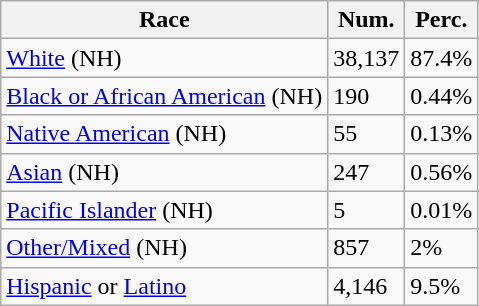<table class="wikitable">
<tr>
<th>Race</th>
<th>Num.</th>
<th>Perc.</th>
</tr>
<tr>
<td><a href='#'>White</a> (NH)</td>
<td>38,137</td>
<td>87.4%</td>
</tr>
<tr>
<td><a href='#'>Black or African American</a> (NH)</td>
<td>190</td>
<td>0.44%</td>
</tr>
<tr>
<td><a href='#'>Native American</a> (NH)</td>
<td>55</td>
<td>0.13%</td>
</tr>
<tr>
<td><a href='#'>Asian</a> (NH)</td>
<td>247</td>
<td>0.56%</td>
</tr>
<tr>
<td><a href='#'>Pacific Islander</a> (NH)</td>
<td>5</td>
<td>0.01%</td>
</tr>
<tr>
<td><a href='#'>Other/Mixed</a> (NH)</td>
<td>857</td>
<td>2%</td>
</tr>
<tr>
<td><a href='#'>Hispanic</a> or <a href='#'>Latino</a></td>
<td>4,146</td>
<td>9.5%</td>
</tr>
</table>
